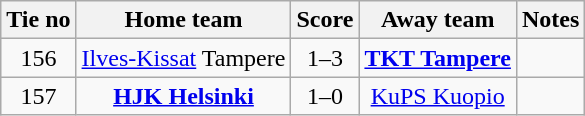<table class="wikitable" style="text-align:center">
<tr>
<th style= width="40px">Tie no</th>
<th style= width="150px">Home team</th>
<th style= width="60px">Score</th>
<th style= width="150px">Away team</th>
<th style= width="30px">Notes</th>
</tr>
<tr>
<td>156</td>
<td><a href='#'>Ilves-Kissat</a> Tampere</td>
<td>1–3</td>
<td><strong><a href='#'>TKT Tampere</a></strong></td>
<td></td>
</tr>
<tr>
<td>157</td>
<td><strong><a href='#'>HJK Helsinki</a></strong></td>
<td>1–0</td>
<td><a href='#'>KuPS Kuopio</a></td>
<td></td>
</tr>
</table>
